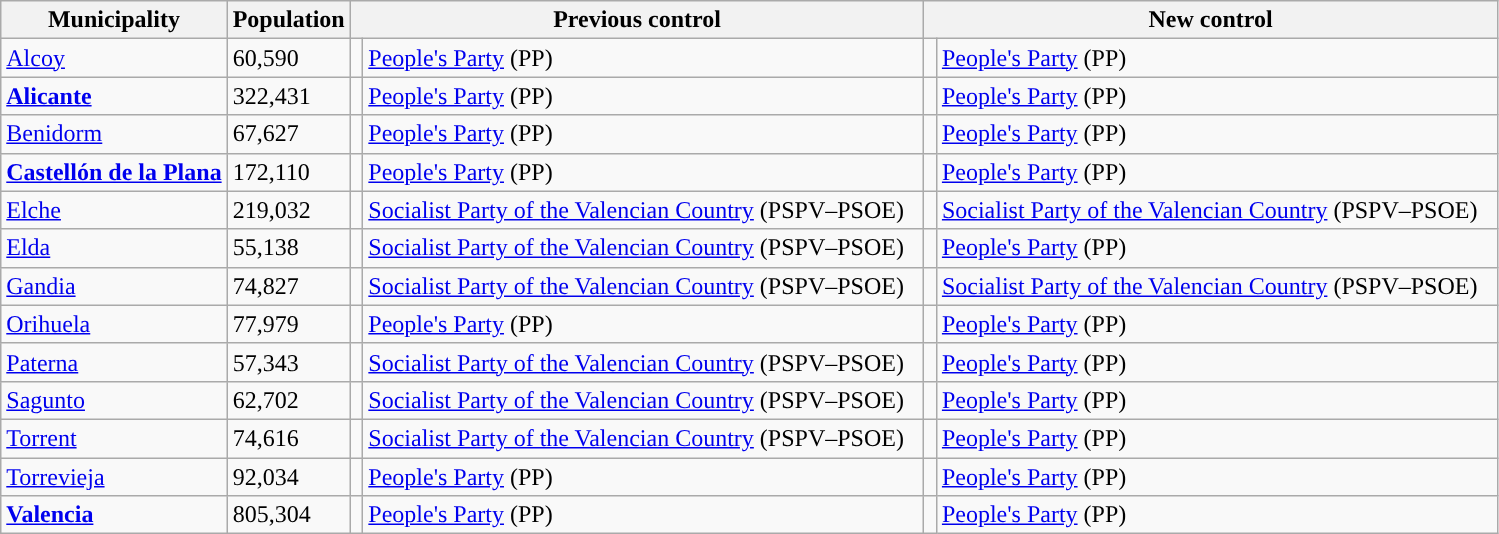<table class="wikitable sortable">
<tr>
<th>Municipality</th>
<th>Population</th>
<th colspan="2" style="width:375px;">Previous control</th>
<th colspan="2" style="width:375px;">New control</th>
</tr>
<tr>
<td><a href='#'>Alcoy</a></td>
<td>60,590</td>
<td width="1" style="color:inherit;background:"></td>
<td><a href='#'>People's Party</a> (PP)</td>
<td width="1" style="color:inherit;background:"></td>
<td><a href='#'>People's Party</a> (PP)</td>
</tr>
<tr>
<td><strong><a href='#'>Alicante</a></strong></td>
<td>322,431</td>
<td style="color:inherit;background:"></td>
<td><a href='#'>People's Party</a> (PP)</td>
<td style="color:inherit;background:"></td>
<td><a href='#'>People's Party</a> (PP)</td>
</tr>
<tr>
<td><a href='#'>Benidorm</a></td>
<td>67,627</td>
<td style="color:inherit;background:"></td>
<td><a href='#'>People's Party</a> (PP)</td>
<td style="color:inherit;background:"></td>
<td><a href='#'>People's Party</a> (PP) </td>
</tr>
<tr>
<td><strong><a href='#'>Castellón de la Plana</a></strong></td>
<td>172,110</td>
<td style="color:inherit;background:"></td>
<td><a href='#'>People's Party</a> (PP)</td>
<td style="color:inherit;background:"></td>
<td><a href='#'>People's Party</a> (PP)</td>
</tr>
<tr>
<td><a href='#'>Elche</a></td>
<td>219,032</td>
<td style="color:inherit;background:"></td>
<td><a href='#'>Socialist Party of the Valencian Country</a> (PSPV–PSOE)</td>
<td style="color:inherit;background:"></td>
<td><a href='#'>Socialist Party of the Valencian Country</a> (PSPV–PSOE)</td>
</tr>
<tr>
<td><a href='#'>Elda</a></td>
<td>55,138</td>
<td style="color:inherit;background:"></td>
<td><a href='#'>Socialist Party of the Valencian Country</a> (PSPV–PSOE)</td>
<td style="color:inherit;background:"></td>
<td><a href='#'>People's Party</a> (PP)</td>
</tr>
<tr>
<td><a href='#'>Gandia</a></td>
<td>74,827</td>
<td style="color:inherit;background:"></td>
<td><a href='#'>Socialist Party of the Valencian Country</a> (PSPV–PSOE)</td>
<td style="color:inherit;background:"></td>
<td><a href='#'>Socialist Party of the Valencian Country</a> (PSPV–PSOE)</td>
</tr>
<tr>
<td><a href='#'>Orihuela</a></td>
<td>77,979</td>
<td style="color:inherit;background:"></td>
<td><a href='#'>People's Party</a> (PP)</td>
<td style="color:inherit;background:"></td>
<td><a href='#'>People's Party</a> (PP)</td>
</tr>
<tr>
<td><a href='#'>Paterna</a></td>
<td>57,343</td>
<td style="color:inherit;background:"></td>
<td><a href='#'>Socialist Party of the Valencian Country</a> (PSPV–PSOE)</td>
<td style="color:inherit;background:"></td>
<td><a href='#'>People's Party</a> (PP)</td>
</tr>
<tr>
<td><a href='#'>Sagunto</a></td>
<td>62,702</td>
<td style="color:inherit;background:"></td>
<td><a href='#'>Socialist Party of the Valencian Country</a> (PSPV–PSOE)</td>
<td style="color:inherit;background:"></td>
<td><a href='#'>People's Party</a> (PP)</td>
</tr>
<tr>
<td><a href='#'>Torrent</a></td>
<td>74,616</td>
<td style="color:inherit;background:"></td>
<td><a href='#'>Socialist Party of the Valencian Country</a> (PSPV–PSOE)</td>
<td style="color:inherit;background:"></td>
<td><a href='#'>People's Party</a> (PP)</td>
</tr>
<tr>
<td><a href='#'>Torrevieja</a></td>
<td>92,034</td>
<td style="color:inherit;background:"></td>
<td><a href='#'>People's Party</a> (PP)</td>
<td style="color:inherit;background:"></td>
<td><a href='#'>People's Party</a> (PP)</td>
</tr>
<tr>
<td><strong><a href='#'>Valencia</a></strong></td>
<td>805,304</td>
<td style="color:inherit;background:"></td>
<td><a href='#'>People's Party</a> (PP)</td>
<td style="color:inherit;background:"></td>
<td><a href='#'>People's Party</a> (PP)</td>
</tr>
</table>
